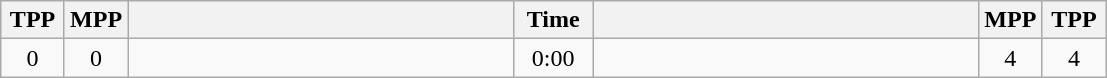<table class="wikitable" style="text-align: center;" |>
<tr>
<th width="35">TPP</th>
<th width="35">MPP</th>
<th width="250"></th>
<th width="45">Time</th>
<th width="250"></th>
<th width="35">MPP</th>
<th width="35">TPP</th>
</tr>
<tr>
<td>0</td>
<td>0</td>
<td style="text-align:left;"><strong></strong></td>
<td>0:00</td>
<td style="text-align:left;"></td>
<td>4</td>
<td>4</td>
</tr>
</table>
